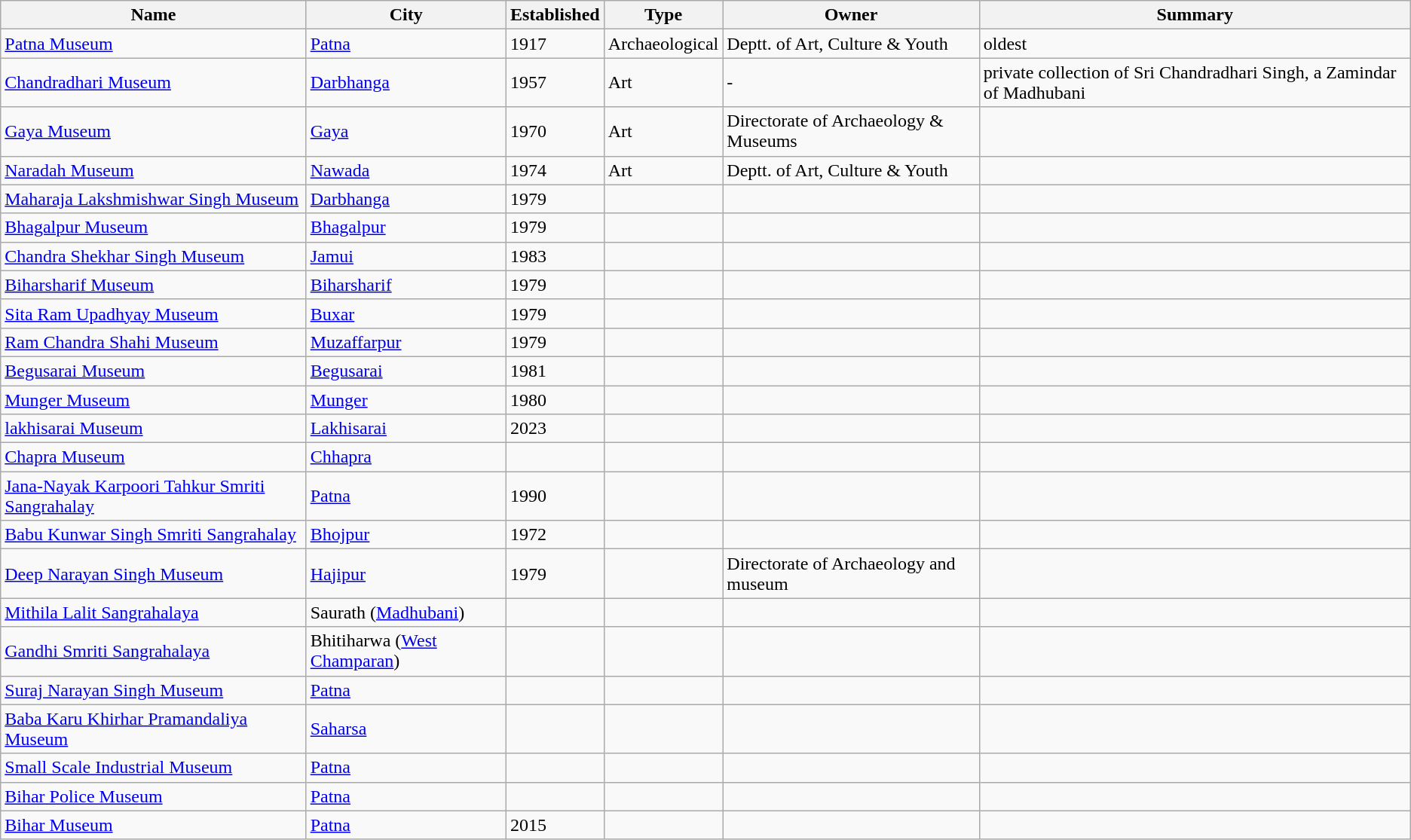<table class="wikitable sortable">
<tr>
<th>Name</th>
<th>City</th>
<th>Established</th>
<th>Type</th>
<th>Owner</th>
<th>Summary</th>
</tr>
<tr>
<td><a href='#'>Patna Museum</a></td>
<td><a href='#'>Patna</a></td>
<td>1917</td>
<td>Archaeological</td>
<td>Deptt. of Art, Culture & Youth</td>
<td>oldest</td>
</tr>
<tr>
<td><a href='#'>Chandradhari Museum</a></td>
<td><a href='#'>Darbhanga</a></td>
<td>1957</td>
<td>Art</td>
<td>-</td>
<td>private collection of Sri Chandradhari Singh, a Zamindar of Madhubani</td>
</tr>
<tr>
<td><a href='#'>Gaya Museum</a></td>
<td><a href='#'>Gaya</a></td>
<td>1970</td>
<td>Art</td>
<td>Directorate of Archaeology & Museums</td>
<td></td>
</tr>
<tr>
<td><a href='#'>Naradah Museum</a></td>
<td><a href='#'>Nawada</a></td>
<td>1974</td>
<td>Art</td>
<td>Deptt. of Art, Culture & Youth</td>
<td></td>
</tr>
<tr>
<td><a href='#'>Maharaja Lakshmishwar Singh Museum</a></td>
<td><a href='#'>Darbhanga</a></td>
<td>1979</td>
<td></td>
<td></td>
<td></td>
</tr>
<tr>
<td><a href='#'>Bhagalpur Museum</a></td>
<td><a href='#'>Bhagalpur</a></td>
<td>1979</td>
<td></td>
<td></td>
<td></td>
</tr>
<tr>
<td><a href='#'>Chandra Shekhar Singh Museum</a></td>
<td><a href='#'>Jamui</a></td>
<td>1983</td>
<td></td>
<td></td>
<td></td>
</tr>
<tr>
<td><a href='#'>Biharsharif Museum</a></td>
<td><a href='#'>Biharsharif</a></td>
<td>1979</td>
<td></td>
<td></td>
<td></td>
</tr>
<tr>
<td><a href='#'>Sita Ram Upadhyay Museum</a></td>
<td><a href='#'>Buxar</a></td>
<td>1979</td>
<td></td>
<td></td>
<td></td>
</tr>
<tr>
<td><a href='#'>Ram Chandra Shahi Museum</a></td>
<td><a href='#'>Muzaffarpur</a></td>
<td>1979</td>
<td></td>
<td></td>
<td></td>
</tr>
<tr>
<td><a href='#'>Begusarai Museum</a></td>
<td><a href='#'>Begusarai</a></td>
<td>1981</td>
<td></td>
<td></td>
<td></td>
</tr>
<tr>
<td><a href='#'>Munger Museum</a></td>
<td><a href='#'>Munger</a></td>
<td>1980</td>
<td></td>
<td></td>
<td></td>
</tr>
<tr>
<td><a href='#'>lakhisarai Museum</a></td>
<td><a href='#'>Lakhisarai</a></td>
<td>2023</td>
<td></td>
<td></td>
<td></td>
</tr>
<tr>
<td><a href='#'>Chapra Museum</a></td>
<td><a href='#'>Chhapra</a></td>
<td></td>
<td></td>
<td></td>
<td></td>
</tr>
<tr>
<td><a href='#'>Jana-Nayak Karpoori Tahkur Smriti Sangrahalay</a></td>
<td><a href='#'>Patna</a></td>
<td>1990</td>
<td></td>
<td></td>
<td></td>
</tr>
<tr>
<td><a href='#'>Babu Kunwar Singh Smriti Sangrahalay</a></td>
<td><a href='#'>Bhojpur</a></td>
<td>1972</td>
<td></td>
<td></td>
<td></td>
</tr>
<tr>
<td><a href='#'>Deep Narayan Singh Museum</a></td>
<td><a href='#'>Hajipur</a></td>
<td>1979</td>
<td></td>
<td>Directorate of Archaeology and museum</td>
<td></td>
</tr>
<tr>
<td><a href='#'>Mithila Lalit Sangrahalaya</a></td>
<td>Saurath (<a href='#'>Madhubani</a>)</td>
<td></td>
<td></td>
<td></td>
<td></td>
</tr>
<tr>
<td><a href='#'>Gandhi Smriti Sangrahalaya</a></td>
<td>Bhitiharwa (<a href='#'>West Champaran</a>)</td>
<td></td>
<td></td>
<td></td>
<td></td>
</tr>
<tr>
<td><a href='#'>Suraj Narayan Singh Museum</a></td>
<td><a href='#'>Patna</a></td>
<td></td>
<td></td>
<td></td>
<td></td>
</tr>
<tr>
<td><a href='#'>Baba Karu Khirhar Pramandaliya Museum</a></td>
<td><a href='#'>Saharsa</a></td>
<td></td>
<td></td>
<td></td>
<td></td>
</tr>
<tr>
<td><a href='#'>Small Scale Industrial Museum</a></td>
<td><a href='#'>Patna</a></td>
<td></td>
<td></td>
<td></td>
<td></td>
</tr>
<tr>
<td><a href='#'>Bihar Police Museum</a></td>
<td><a href='#'>Patna</a></td>
<td></td>
<td></td>
<td></td>
<td></td>
</tr>
<tr>
<td><a href='#'>Bihar Museum</a></td>
<td><a href='#'>Patna</a></td>
<td>2015</td>
<td></td>
<td></td>
<td></td>
</tr>
</table>
